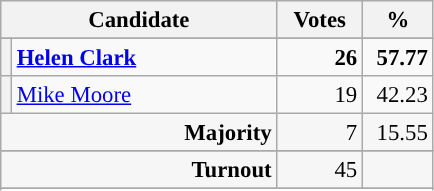<table class="wikitable" style="font-size: 95%;">
<tr style="background-color:#E9E9E9">
<th colspan="2" style="width: 170px">Candidate</th>
<th style="width: 50px">Votes</th>
<th style="width: 40px">%</th>
</tr>
<tr>
</tr>
<tr>
<th style="background-color: "></th>
<td style="width: 170px"><strong><a href='#'>Helen Clark</a></strong></td>
<td align="right"><strong>26</strong></td>
<td align="right"><strong>57.77</strong></td>
</tr>
<tr>
<th style="background-color: "></th>
<td style="width: 170px"><a href='#'>Mike Moore</a></td>
<td align="right">19</td>
<td align="right">42.23</td>
</tr>
<tr style="background-color:#F6F6F6">
<td colspan="2" align="right"><strong>Majority</strong></td>
<td align="right">7</td>
<td align="right">15.55</td>
</tr>
<tr>
</tr>
<tr style="background-color:#F6F6F6">
<td colspan="2" align="right"><strong>Turnout</strong></td>
<td align="right">45</td>
<td></td>
</tr>
<tr>
</tr>
<tr style="background-color:#F6F6F6">
</tr>
</table>
